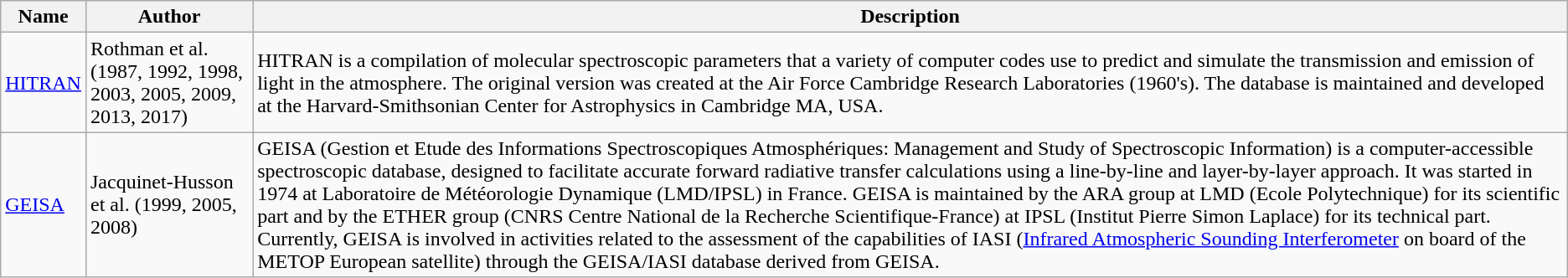<table class="wikitable">
<tr style="background:#efefef;">
<th>Name</th>
<th>Author</th>
<th>Description</th>
</tr>
<tr>
<td><a href='#'>HITRAN</a></td>
<td>Rothman et al. (1987, 1992, 1998, 2003, 2005, 2009, 2013, 2017)</td>
<td>HITRAN is a compilation of molecular spectroscopic parameters that a variety of computer codes use to predict and simulate the transmission and emission of light in the atmosphere.  The original version was created at the Air Force Cambridge Research Laboratories (1960's).  The database is maintained and developed at the Harvard-Smithsonian Center for Astrophysics in Cambridge MA, USA.</td>
</tr>
<tr>
<td><a href='#'>GEISA</a></td>
<td>Jacquinet-Husson et al. (1999, 2005, 2008)</td>
<td>GEISA (Gestion et Etude des Informations Spectroscopiques Atmosphériques: Management and Study of Spectroscopic Information) is a computer-accessible spectroscopic database, designed to facilitate accurate forward radiative transfer calculations using a line-by-line and layer-by-layer approach. It was started in 1974 at Laboratoire de Météorologie Dynamique (LMD/IPSL) in France. GEISA is maintained by the ARA group at LMD (Ecole Polytechnique) for its scientific part and by the ETHER group (CNRS Centre National de la Recherche Scientifique-France) at IPSL (Institut Pierre Simon Laplace) for its technical part. Currently, GEISA is involved in activities related to the assessment of the capabilities of IASI (<a href='#'>Infrared Atmospheric Sounding Interferometer</a> on board of the METOP European satellite) through the GEISA/IASI database derived from GEISA.</td>
</tr>
</table>
